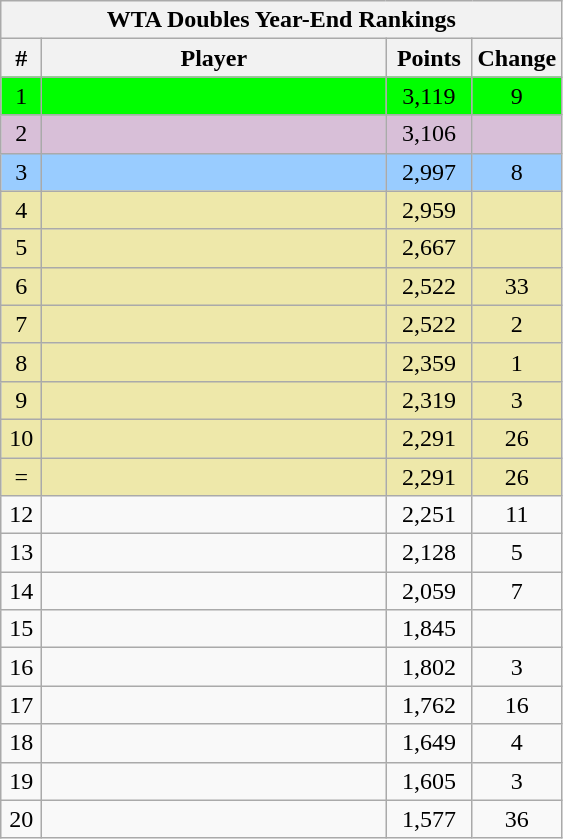<table class="wikitable">
<tr>
<th colspan="5">WTA Doubles Year-End Rankings</th>
</tr>
<tr>
<th width="20">#</th>
<th width="222">Player</th>
<th width="50">Points</th>
<th width="40">Change</th>
</tr>
<tr align="center" style="background:#00ff00;">
<td>1</td>
<td align="left"></td>
<td>3,119</td>
<td>9</td>
</tr>
<tr align="center" style="background:#D8BFD8;">
<td>2</td>
<td align="left"></td>
<td>3,106</td>
<td></td>
</tr>
<tr align="center" style="background:#99CCFF;">
<td>3</td>
<td align="left"></td>
<td>2,997</td>
<td>8</td>
</tr>
<tr align="center" style="background:#EEE8AA;">
<td>4</td>
<td align="left"></td>
<td>2,959</td>
<td></td>
</tr>
<tr align="center" style="background:#EEE8AA;">
<td>5</td>
<td align="left"></td>
<td>2,667</td>
<td></td>
</tr>
<tr align="center" style="background:#EEE8AA;">
<td>6</td>
<td align="left"></td>
<td>2,522</td>
<td>33</td>
</tr>
<tr align="center" style="background:#EEE8AA;">
<td>7</td>
<td align="left"></td>
<td>2,522</td>
<td>2</td>
</tr>
<tr align="center" style="background:#EEE8AA;">
<td>8</td>
<td align="left"></td>
<td>2,359</td>
<td>1</td>
</tr>
<tr align="center" style="background:#EEE8AA;">
<td>9</td>
<td align="left"></td>
<td>2,319</td>
<td>3</td>
</tr>
<tr align="center" style="background:#EEE8AA;">
<td>10</td>
<td align="left"></td>
<td>2,291</td>
<td>26</td>
</tr>
<tr align="center" style="background:#EEE8AA;">
<td>=</td>
<td align="left"></td>
<td>2,291</td>
<td>26</td>
</tr>
<tr align="center">
<td>12</td>
<td align="left"></td>
<td>2,251</td>
<td>11</td>
</tr>
<tr align="center">
<td>13</td>
<td align="left"></td>
<td>2,128</td>
<td>5</td>
</tr>
<tr align="center">
<td>14</td>
<td align="left"></td>
<td>2,059</td>
<td>7</td>
</tr>
<tr align="center">
<td>15</td>
<td align="left"></td>
<td>1,845</td>
<td></td>
</tr>
<tr align="center">
<td>16</td>
<td align="left"></td>
<td>1,802</td>
<td>3</td>
</tr>
<tr align="center">
<td>17</td>
<td align="left"></td>
<td>1,762</td>
<td>16</td>
</tr>
<tr align="center">
<td>18</td>
<td align="left"></td>
<td>1,649</td>
<td>4</td>
</tr>
<tr align="center">
<td>19</td>
<td align="left"></td>
<td>1,605</td>
<td>3</td>
</tr>
<tr align="center">
<td>20</td>
<td align="left"></td>
<td>1,577</td>
<td>36</td>
</tr>
</table>
